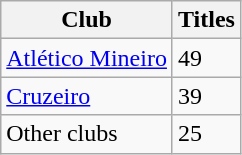<table class="wikitable sortable">
<tr>
<th>Club</th>
<th>Titles</th>
</tr>
<tr>
<td><a href='#'>Atlético Mineiro</a></td>
<td>49</td>
</tr>
<tr>
<td><a href='#'>Cruzeiro</a></td>
<td>39</td>
</tr>
<tr>
<td>Other clubs</td>
<td>25</td>
</tr>
</table>
